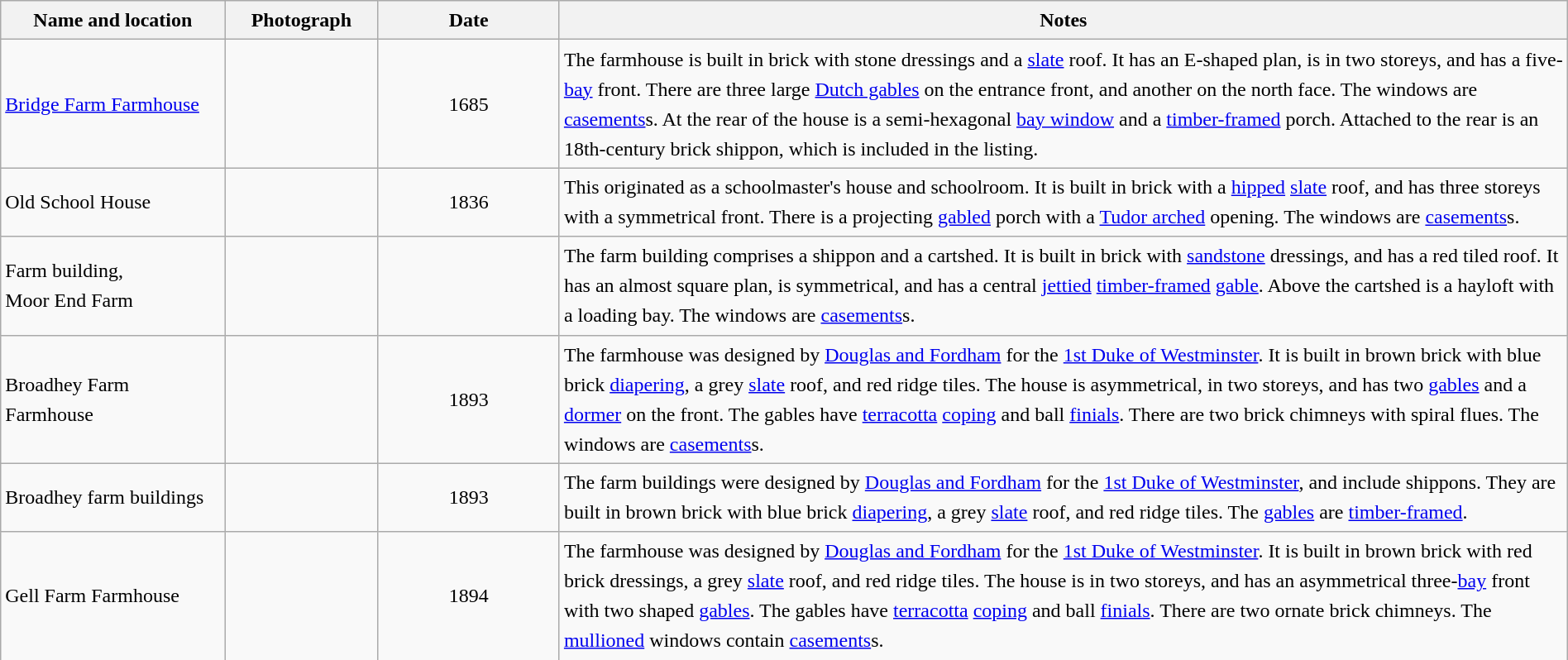<table class="wikitable sortable plainrowheaders" style="width:100%;border:0px;text-align:left;line-height:150%;">
<tr>
<th scope="col" style="width:150px">Name and location</th>
<th scope="col" style="width:100px" class="unsortable">Photograph</th>
<th scope="col" style="width:120px">Date</th>
<th scope="col" style="width:700px" class="unsortable">Notes</th>
</tr>
<tr>
<td><a href='#'>Bridge Farm Farmhouse</a><br><small></small></td>
<td></td>
<td align="center">1685</td>
<td>The farmhouse is built in brick with stone dressings and a <a href='#'>slate</a> roof. It has an E-shaped plan, is in two storeys, and has a five-<a href='#'>bay</a> front. There are three large <a href='#'>Dutch gables</a> on the entrance front, and another on the north face.  The windows are <a href='#'>casements</a>s. At the rear of the house is a semi-hexagonal <a href='#'>bay window</a> and a <a href='#'>timber-framed</a> porch. Attached to the rear is an 18th-century brick shippon, which is included in the listing.</td>
</tr>
<tr>
<td>Old School House<br><small></small></td>
<td></td>
<td align="center">1836</td>
<td>This originated as a schoolmaster's house and schoolroom. It is built in brick with a <a href='#'>hipped</a> <a href='#'>slate</a> roof, and has three storeys with a symmetrical front. There is a projecting <a href='#'>gabled</a> porch with a <a href='#'>Tudor arched</a> opening. The windows are <a href='#'>casements</a>s.</td>
</tr>
<tr>
<td>Farm building,<br>Moor End Farm<br><small></small></td>
<td></td>
<td align="center"></td>
<td>The farm building comprises a shippon and a cartshed. It is built in brick with <a href='#'>sandstone</a> dressings, and has a red tiled roof. It has an almost square plan, is symmetrical, and has a central <a href='#'>jettied</a> <a href='#'>timber-framed</a> <a href='#'>gable</a>. Above the cartshed is a hayloft with a loading bay. The windows are <a href='#'>casements</a>s.</td>
</tr>
<tr>
<td>Broadhey Farm Farmhouse<br><small></small></td>
<td></td>
<td align="center">1893</td>
<td>The farmhouse was designed by <a href='#'>Douglas and Fordham</a> for the <a href='#'>1st Duke of Westminster</a>. It is built in brown brick with blue brick <a href='#'>diapering</a>, a grey <a href='#'>slate</a> roof, and red ridge tiles. The house is asymmetrical, in two storeys, and has two <a href='#'>gables</a> and a <a href='#'>dormer</a> on the front. The gables have <a href='#'>terracotta</a> <a href='#'>coping</a> and ball <a href='#'>finials</a>. There are two brick chimneys with spiral flues. The windows are <a href='#'>casements</a>s.</td>
</tr>
<tr>
<td>Broadhey farm buildings<br><small></small></td>
<td></td>
<td align="center">1893</td>
<td>The farm buildings were designed by <a href='#'>Douglas and Fordham</a> for the <a href='#'>1st Duke of Westminster</a>, and include shippons. They are built in brown brick with blue brick <a href='#'>diapering</a>, a grey <a href='#'>slate</a> roof, and red ridge tiles. The <a href='#'>gables</a> are <a href='#'>timber-framed</a>.</td>
</tr>
<tr>
<td>Gell Farm Farmhouse<br><small></small></td>
<td></td>
<td align="center">1894</td>
<td>The farmhouse was designed by <a href='#'>Douglas and Fordham</a> for the <a href='#'>1st Duke of Westminster</a>. It is built in brown brick with red brick dressings, a grey <a href='#'>slate</a> roof, and red ridge tiles. The house is in two storeys, and has an asymmetrical three-<a href='#'>bay</a> front with two shaped <a href='#'>gables</a>. The gables have <a href='#'>terracotta</a> <a href='#'>coping</a> and ball <a href='#'>finials</a>. There are two ornate brick chimneys. The <a href='#'>mullioned</a> windows contain <a href='#'>casements</a>s.</td>
</tr>
<tr>
</tr>
</table>
